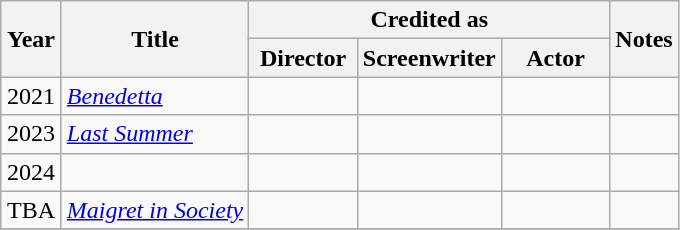<table class="wikitable sortable">
<tr>
<th rowspan=2 width="33">Year</th>
<th rowspan=2>Title</th>
<th colspan=3>Credited as</th>
<th rowspan=2>Notes</th>
</tr>
<tr>
<th width=65>Director</th>
<th width=65>Screenwriter</th>
<th width=65>Actor</th>
</tr>
<tr>
<td align="center">2021</td>
<td align="left"><em><a href='#'>Benedetta</a></em></td>
<td></td>
<td></td>
<td></td>
<td></td>
</tr>
<tr>
<td align="center">2023</td>
<td align="left"><em><a href='#'>Last Summer</a></em></td>
<td></td>
<td></td>
<td></td>
<td></td>
</tr>
<tr>
<td align="center">2024</td>
<td align="left"></td>
<td></td>
<td></td>
<td></td>
<td></td>
</tr>
<tr>
<td align="center">TBA</td>
<td align="left"><em><a href='#'>Maigret in Society</a></em></td>
<td></td>
<td></td>
<td></td>
<td></td>
</tr>
<tr>
</tr>
</table>
